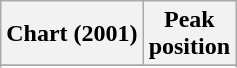<table class="wikitable sortable plainrowheaders">
<tr>
<th>Chart (2001)</th>
<th>Peak<br>position</th>
</tr>
<tr>
</tr>
<tr>
</tr>
</table>
